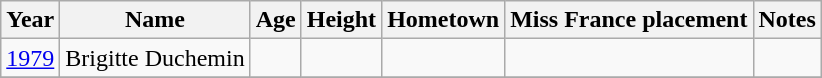<table class="wikitable sortable">
<tr>
<th>Year</th>
<th>Name</th>
<th>Age</th>
<th>Height</th>
<th>Hometown</th>
<th>Miss France placement</th>
<th>Notes</th>
</tr>
<tr>
<td><a href='#'>1979</a></td>
<td>Brigitte Duchemin</td>
<td></td>
<td></td>
<td></td>
<td></td>
<td></td>
</tr>
<tr>
</tr>
</table>
